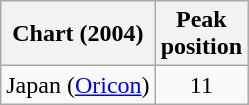<table class="wikitable sortable plainrowheaders">
<tr>
<th scope="col">Chart (2004)</th>
<th scope="col">Peak<br>position</th>
</tr>
<tr>
<td>Japan (<a href='#'>Oricon</a>)</td>
<td style="text-align:center;">11</td>
</tr>
</table>
